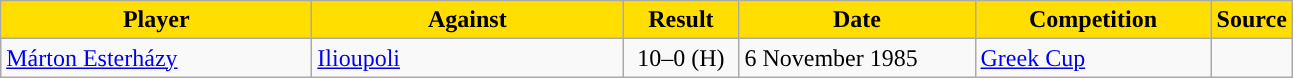<table class="wikitable">
<tr>
<th width=200 style="background:#FFDE00">Player</th>
<th width=200 style="background:#FFDE00">Against</th>
<th width=70 style="background:#FFDE00">Result</th>
<th width=150 style="background:#FFDE00">Date</th>
<th width=150 style="background:#FFDE00">Competition</th>
<th style="background:#FFDE00">Source</th>
</tr>
<tr>
<td> <a href='#'>Márton Esterházy</a></td>
<td> <a href='#'>Ilioupoli</a></td>
<td align=center>10–0 (H)</td>
<td>6 November 1985</td>
<td><a href='#'>Greek Cup</a></td>
<td align=center></td>
</tr>
</table>
